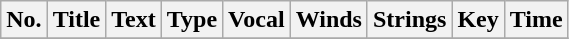<table class="wikitable plainrowheaders">
<tr>
<th scope="col">No.</th>
<th scope="col">Title</th>
<th scope="col">Text</th>
<th scope="col">Type</th>
<th scope="col">Vocal</th>
<th scope="col">Winds</th>
<th scope="col">Strings</th>
<th scope="col">Key</th>
<th scope="col">Time</th>
</tr>
<tr>
</tr>
</table>
